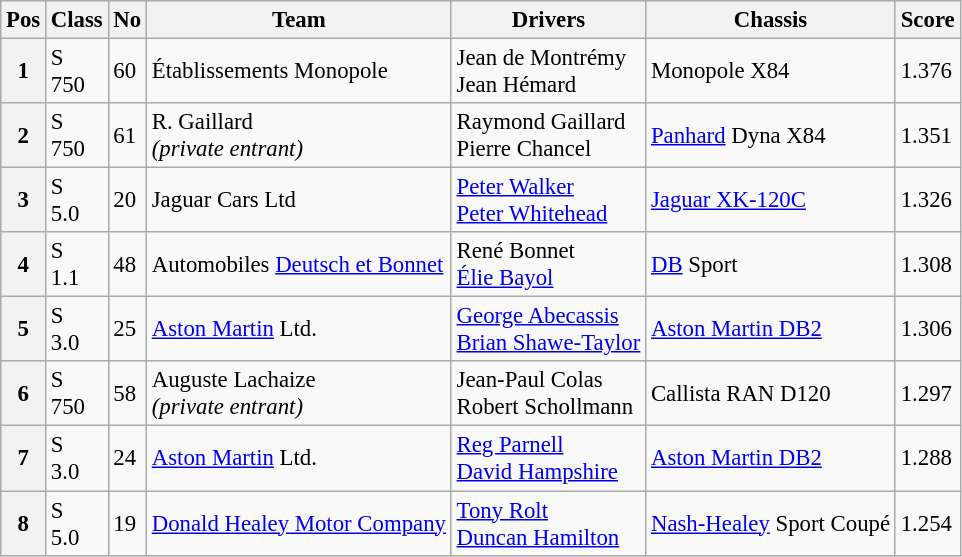<table class="wikitable" style="font-size: 95%;">
<tr>
<th>Pos</th>
<th>Class</th>
<th>No</th>
<th>Team</th>
<th>Drivers</th>
<th>Chassis</th>
<th>Score</th>
</tr>
<tr>
<th>1</th>
<td>S<br>750</td>
<td>60</td>
<td> Établissements Monopole</td>
<td> Jean de Montrémy<br> Jean Hémard</td>
<td>Monopole X84</td>
<td>1.376</td>
</tr>
<tr>
<th>2</th>
<td>S<br>750</td>
<td>61</td>
<td> R. Gaillard<br><em>(private entrant)</em></td>
<td> Raymond Gaillard<br> Pierre Chancel</td>
<td><a href='#'>Panhard</a> Dyna X84</td>
<td>1.351</td>
</tr>
<tr>
<th>3</th>
<td>S<br>5.0</td>
<td>20</td>
<td> Jaguar Cars Ltd</td>
<td> <a href='#'>Peter Walker</a><br> <a href='#'>Peter Whitehead</a></td>
<td><a href='#'>Jaguar XK-120C</a></td>
<td>1.326</td>
</tr>
<tr>
<th>4</th>
<td>S<br>1.1</td>
<td>48</td>
<td> Automobiles <a href='#'>Deutsch et Bonnet</a></td>
<td> René Bonnet<br> <a href='#'>Élie Bayol</a></td>
<td><a href='#'>DB</a> Sport</td>
<td>1.308</td>
</tr>
<tr>
<th>5</th>
<td>S<br>3.0</td>
<td>25</td>
<td> <a href='#'>Aston Martin</a> Ltd.</td>
<td> <a href='#'>George Abecassis</a><br> <a href='#'>Brian Shawe-Taylor</a></td>
<td><a href='#'>Aston Martin DB2</a></td>
<td>1.306</td>
</tr>
<tr>
<th>6</th>
<td>S<br>750</td>
<td>58</td>
<td> Auguste Lachaize<br><em>(private entrant)</em></td>
<td> Jean-Paul Colas<br> Robert Schollmann</td>
<td>Callista RAN D120</td>
<td>1.297</td>
</tr>
<tr>
<th>7</th>
<td>S<br>3.0</td>
<td>24</td>
<td> <a href='#'>Aston Martin</a> Ltd.</td>
<td> <a href='#'>Reg Parnell</a><br> <a href='#'>David Hampshire</a></td>
<td><a href='#'>Aston Martin DB2</a></td>
<td>1.288</td>
</tr>
<tr>
<th>8</th>
<td>S<br>5.0</td>
<td>19</td>
<td> <a href='#'>Donald Healey Motor Company</a></td>
<td> <a href='#'>Tony Rolt</a><br> <a href='#'>Duncan Hamilton</a></td>
<td><a href='#'>Nash-Healey</a> Sport Coupé</td>
<td>1.254</td>
</tr>
</table>
